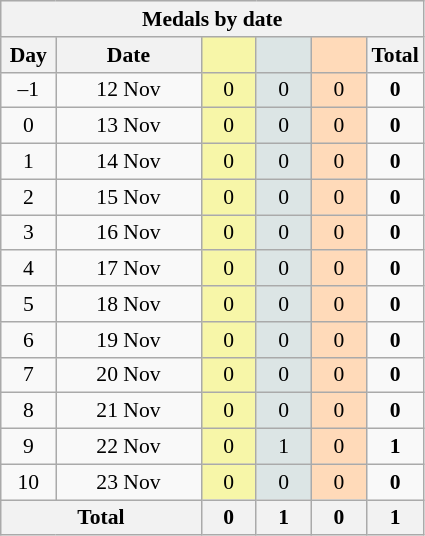<table class="wikitable" style="font-size:90%; text-align:center;">
<tr style="background:#efefef;">
<th colspan=6><strong>Medals by date</strong></th>
</tr>
<tr>
<th width=30><strong>Day</strong></th>
<th width=90><strong>Date</strong></th>
<th width=30 style="background:#F7F6A8;"></th>
<th width=30 style="background:#DCE5E5;"></th>
<th width=30 style="background:#FFDAB9;"></th>
<th width=30><strong>Total</strong></th>
</tr>
<tr>
<td>–1</td>
<td>12 Nov</td>
<td style="background:#F7F6A8;">0</td>
<td style="background:#DCE5E5;">0</td>
<td style="background:#FFDAB9;">0</td>
<td><strong>0</strong></td>
</tr>
<tr>
<td>0</td>
<td>13 Nov</td>
<td style="background:#F7F6A8;">0</td>
<td style="background:#DCE5E5;">0</td>
<td style="background:#FFDAB9;">0</td>
<td><strong>0</strong></td>
</tr>
<tr>
<td>1</td>
<td>14 Nov</td>
<td style="background:#F7F6A8;">0</td>
<td style="background:#DCE5E5;">0</td>
<td style="background:#FFDAB9;">0</td>
<td><strong>0</strong></td>
</tr>
<tr>
<td>2</td>
<td>15 Nov</td>
<td style="background:#F7F6A8;">0</td>
<td style="background:#DCE5E5;">0</td>
<td style="background:#FFDAB9;">0</td>
<td><strong>0</strong></td>
</tr>
<tr>
<td>3</td>
<td>16 Nov</td>
<td style="background:#F7F6A8;">0</td>
<td style="background:#DCE5E5;">0</td>
<td style="background:#FFDAB9;">0</td>
<td><strong>0</strong></td>
</tr>
<tr>
<td>4</td>
<td>17 Nov</td>
<td style="background:#F7F6A8;">0</td>
<td style="background:#DCE5E5;">0</td>
<td style="background:#FFDAB9;">0</td>
<td><strong>0</strong></td>
</tr>
<tr>
<td>5</td>
<td>18 Nov</td>
<td style="background:#F7F6A8;">0</td>
<td style="background:#DCE5E5;">0</td>
<td style="background:#FFDAB9;">0</td>
<td><strong>0</strong></td>
</tr>
<tr>
<td>6</td>
<td>19 Nov</td>
<td style="background:#F7F6A8;">0</td>
<td style="background:#DCE5E5;">0</td>
<td style="background:#FFDAB9;">0</td>
<td><strong>0</strong></td>
</tr>
<tr>
<td>7</td>
<td>20 Nov</td>
<td style="background:#F7F6A8;">0</td>
<td style="background:#DCE5E5;">0</td>
<td style="background:#FFDAB9;">0</td>
<td><strong>0</strong></td>
</tr>
<tr>
<td>8</td>
<td>21 Nov</td>
<td style="background:#F7F6A8;">0</td>
<td style="background:#DCE5E5;">0</td>
<td style="background:#FFDAB9;">0</td>
<td><strong>0</strong></td>
</tr>
<tr>
<td>9</td>
<td>22 Nov</td>
<td style="background:#F7F6A8;">0</td>
<td style="background:#DCE5E5;">1</td>
<td style="background:#FFDAB9;">0</td>
<td><strong>1</strong></td>
</tr>
<tr>
<td>10</td>
<td>23 Nov</td>
<td style="background:#F7F6A8;">0</td>
<td style="background:#DCE5E5;">0</td>
<td style="background:#FFDAB9;">0</td>
<td><strong>0</strong></td>
</tr>
<tr>
<th colspan="2"><strong>Total</strong></th>
<th><strong>0</strong></th>
<th><strong>1</strong></th>
<th><strong>0</strong></th>
<th><strong>1</strong></th>
</tr>
</table>
